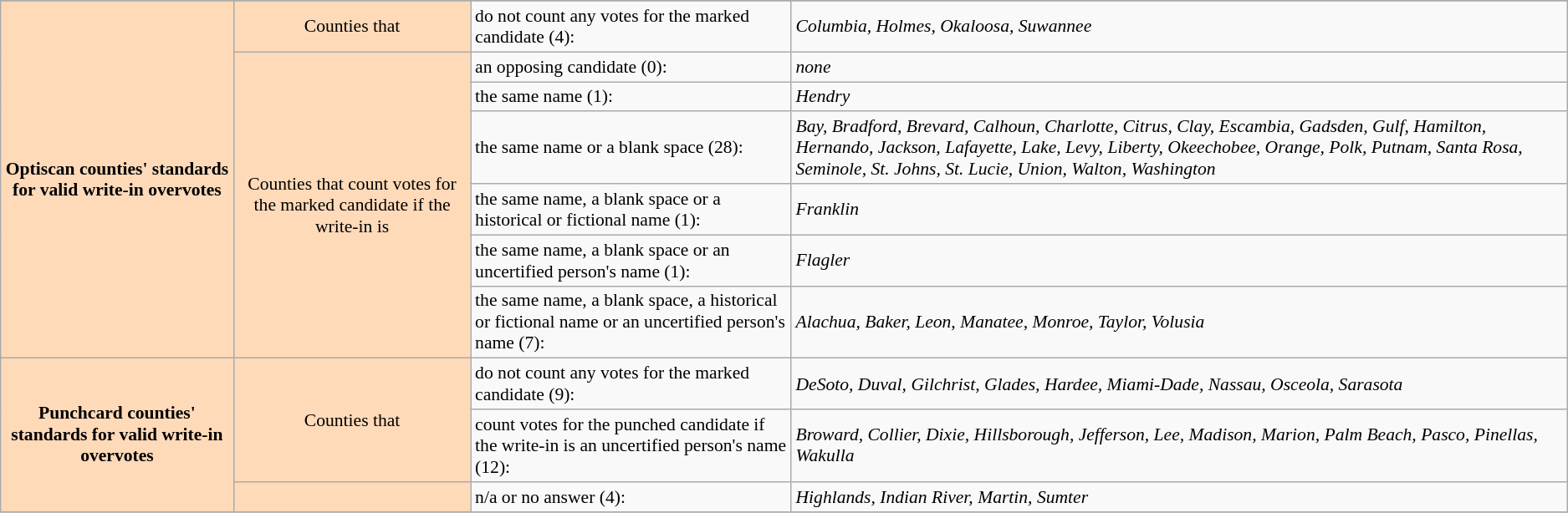<table class="wikitable" style="font-size:90%;">
<tr ! style="background-color: #ffdab9;">
</tr>
<tr --->
<td rowspan=7 style="text-align:center; background: #ffdab9;"><strong>Optiscan counties' standards for valid write-in overvotes</strong></td>
<td style="text-align:center; background: #ffdab9;">Counties that</td>
<td>do not count any votes for the marked candidate (4):</td>
<td><em>Columbia, Holmes, Okaloosa, Suwannee</em></td>
</tr>
<tr --->
<td rowspan=6 style="text-align:center; background: #ffdab9;">Counties that count votes for the marked candidate if the write-in is</td>
<td>an opposing candidate (0):</td>
<td><em>none</em></td>
</tr>
<tr --->
<td>the same name (1):</td>
<td><em>Hendry</em></td>
</tr>
<tr --->
<td>the same name or a blank space (28):</td>
<td><em>Bay, Bradford, Brevard, Calhoun, Charlotte, Citrus, Clay, Escambia, Gadsden, Gulf, Hamilton, Hernando, Jackson, Lafayette, Lake, Levy, Liberty, Okeechobee, Orange, Polk, Putnam, Santa Rosa, Seminole, St. Johns, St. Lucie, Union, Walton, Washington</em></td>
</tr>
<tr --->
<td>the same name, a blank space or a historical or fictional name (1):</td>
<td><em>Franklin</em></td>
</tr>
<tr --->
<td>the same name, a blank space or an uncertified person's name (1):</td>
<td><em>Flagler</em></td>
</tr>
<tr --->
<td>the same name, a blank space, a historical or fictional name or an uncertified person's name (7):</td>
<td><em>Alachua, Baker, Leon, Manatee, Monroe, Taylor, Volusia</em></td>
</tr>
<tr --->
<td rowspan=3 style="text-align:center; background: #ffdab9;"><strong>Punchcard counties' standards for valid write-in overvotes</strong></td>
<td rowspan=2 style="text-align:center; background: #ffdab9;">Counties that</td>
<td>do not count any votes for the marked candidate (9):</td>
<td><em>DeSoto, Duval, Gilchrist, Glades, Hardee, Miami-Dade, Nassau, Osceola, Sarasota</em></td>
</tr>
<tr --->
<td>count votes for the punched candidate if the write-in is an uncertified person's name (12):</td>
<td><em>Broward, Collier, Dixie, Hillsborough, Jefferson, Lee, Madison, Marion, Palm Beach, Pasco, Pinellas, Wakulla</em></td>
</tr>
<tr --->
<td style="text-align:center; background: #ffdab9;"></td>
<td>n/a or no answer (4):</td>
<td><em>Highlands, Indian River, Martin, Sumter</em></td>
</tr>
<tr --->
</tr>
</table>
